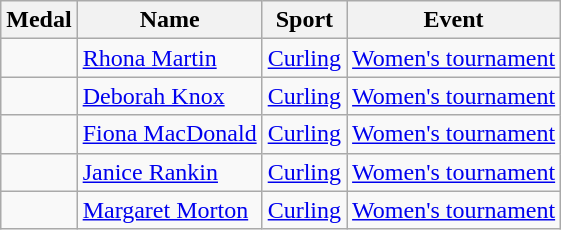<table class="wikitable sortable">
<tr>
<th>Medal</th>
<th>Name</th>
<th>Sport</th>
<th>Event</th>
</tr>
<tr>
<td></td>
<td><a href='#'>Rhona Martin</a></td>
<td><a href='#'>Curling</a></td>
<td><a href='#'>Women's tournament</a></td>
</tr>
<tr>
<td></td>
<td><a href='#'>Deborah Knox</a></td>
<td><a href='#'>Curling</a></td>
<td><a href='#'>Women's tournament</a></td>
</tr>
<tr>
<td></td>
<td><a href='#'>Fiona MacDonald</a></td>
<td><a href='#'>Curling</a></td>
<td><a href='#'>Women's tournament</a></td>
</tr>
<tr>
<td></td>
<td><a href='#'>Janice Rankin</a></td>
<td><a href='#'>Curling</a></td>
<td><a href='#'>Women's tournament</a></td>
</tr>
<tr>
<td></td>
<td><a href='#'>Margaret Morton</a></td>
<td><a href='#'>Curling</a></td>
<td><a href='#'>Women's tournament</a></td>
</tr>
</table>
